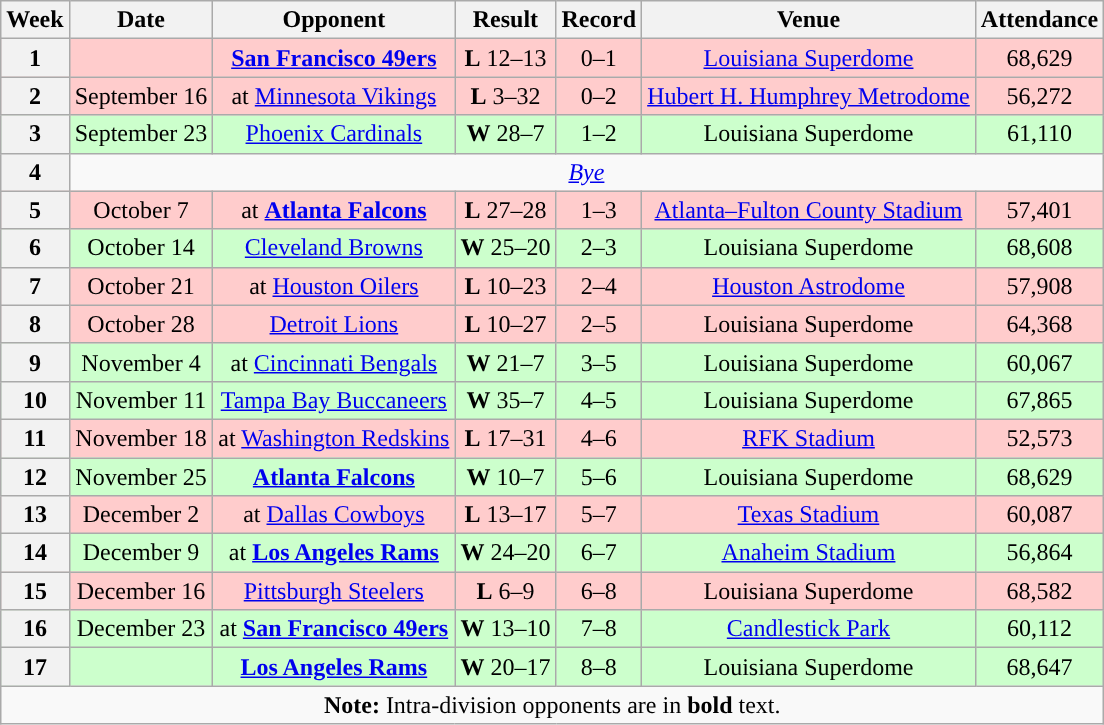<table class="wikitable"  style="text-align: center;">
<tr>
<th>Week</th>
<th>Date</th>
<th>Opponent</th>
<th>Result</th>
<th>Record</th>
<th>Venue</th>
<th>Attendance</th>
</tr>
<tr style="background:#fcc">
<th>1</th>
<td></td>
<td><strong><a href='#'>San Francisco 49ers</a></strong></td>
<td><strong>L</strong> 12–13</td>
<td>0–1</td>
<td><a href='#'>Louisiana Superdome</a></td>
<td>68,629</td>
</tr>
<tr style="background:#fcc">
<th>2</th>
<td>September 16</td>
<td>at <a href='#'>Minnesota Vikings</a></td>
<td><strong>L</strong> 3–32</td>
<td>0–2</td>
<td><a href='#'>Hubert H. Humphrey Metrodome</a></td>
<td>56,272</td>
</tr>
<tr style="background:#cfc">
<th>3</th>
<td>September 23</td>
<td><a href='#'>Phoenix Cardinals</a></td>
<td><strong>W</strong> 28–7</td>
<td>1–2</td>
<td>Louisiana Superdome</td>
<td>61,110</td>
</tr>
<tr>
<th>4</th>
<td colspan="7"><em><a href='#'>Bye</a></em></td>
</tr>
<tr style="background:#fcc">
<th>5</th>
<td>October 7</td>
<td>at <strong><a href='#'>Atlanta Falcons</a></strong></td>
<td><strong>L</strong> 27–28</td>
<td>1–3</td>
<td><a href='#'>Atlanta–Fulton County Stadium</a></td>
<td>57,401</td>
</tr>
<tr style="background:#cfc">
<th>6</th>
<td>October 14</td>
<td><a href='#'>Cleveland Browns</a></td>
<td><strong>W</strong> 25–20</td>
<td>2–3</td>
<td>Louisiana Superdome</td>
<td>68,608</td>
</tr>
<tr style="background:#fcc">
<th>7</th>
<td>October 21</td>
<td>at <a href='#'>Houston Oilers</a></td>
<td><strong>L</strong> 10–23</td>
<td>2–4</td>
<td><a href='#'>Houston Astrodome</a></td>
<td>57,908</td>
</tr>
<tr style="background:#fcc">
<th>8</th>
<td>October 28</td>
<td><a href='#'>Detroit Lions</a></td>
<td><strong>L</strong> 10–27</td>
<td>2–5</td>
<td>Louisiana Superdome</td>
<td>64,368</td>
</tr>
<tr style="background:#cfc">
<th>9</th>
<td>November 4</td>
<td>at <a href='#'>Cincinnati Bengals</a></td>
<td><strong>W</strong> 21–7</td>
<td>3–5</td>
<td>Louisiana Superdome</td>
<td>60,067</td>
</tr>
<tr style="background:#cfc">
<th>10</th>
<td>November 11</td>
<td><a href='#'>Tampa Bay Buccaneers</a></td>
<td><strong>W</strong> 35–7</td>
<td>4–5</td>
<td>Louisiana Superdome</td>
<td>67,865</td>
</tr>
<tr style="background:#fcc">
<th>11</th>
<td>November 18</td>
<td>at <a href='#'>Washington Redskins</a></td>
<td><strong>L</strong> 17–31</td>
<td>4–6</td>
<td><a href='#'>RFK Stadium</a></td>
<td>52,573</td>
</tr>
<tr style="background:#cfc">
<th>12</th>
<td>November 25</td>
<td><strong><a href='#'>Atlanta Falcons</a></strong></td>
<td><strong>W</strong> 10–7</td>
<td>5–6</td>
<td>Louisiana Superdome</td>
<td>68,629</td>
</tr>
<tr style="background:#fcc">
<th>13</th>
<td>December 2</td>
<td>at <a href='#'>Dallas Cowboys</a></td>
<td><strong>L</strong> 13–17</td>
<td>5–7</td>
<td><a href='#'>Texas Stadium</a></td>
<td>60,087</td>
</tr>
<tr style="background:#cfc">
<th>14</th>
<td>December 9</td>
<td>at <strong><a href='#'>Los Angeles Rams</a></strong></td>
<td><strong>W</strong> 24–20</td>
<td>6–7</td>
<td><a href='#'>Anaheim Stadium</a></td>
<td>56,864</td>
</tr>
<tr style="background:#fcc">
<th>15</th>
<td>December 16</td>
<td><a href='#'>Pittsburgh Steelers</a></td>
<td><strong>L</strong> 6–9</td>
<td>6–8</td>
<td>Louisiana Superdome</td>
<td>68,582</td>
</tr>
<tr style="background:#cfc">
<th>16</th>
<td>December 23</td>
<td>at <strong><a href='#'>San Francisco 49ers</a></strong></td>
<td><strong>W</strong> 13–10</td>
<td>7–8</td>
<td><a href='#'>Candlestick Park</a></td>
<td>60,112</td>
</tr>
<tr style="background:#cfc">
<th>17</th>
<td></td>
<td><strong><a href='#'>Los Angeles Rams</a></strong></td>
<td><strong>W</strong> 20–17</td>
<td>8–8</td>
<td>Louisiana Superdome</td>
<td>68,647</td>
</tr>
<tr>
<td colspan="7"><strong>Note:</strong> Intra-division opponents are in <strong>bold</strong> text.</td>
</tr>
</table>
